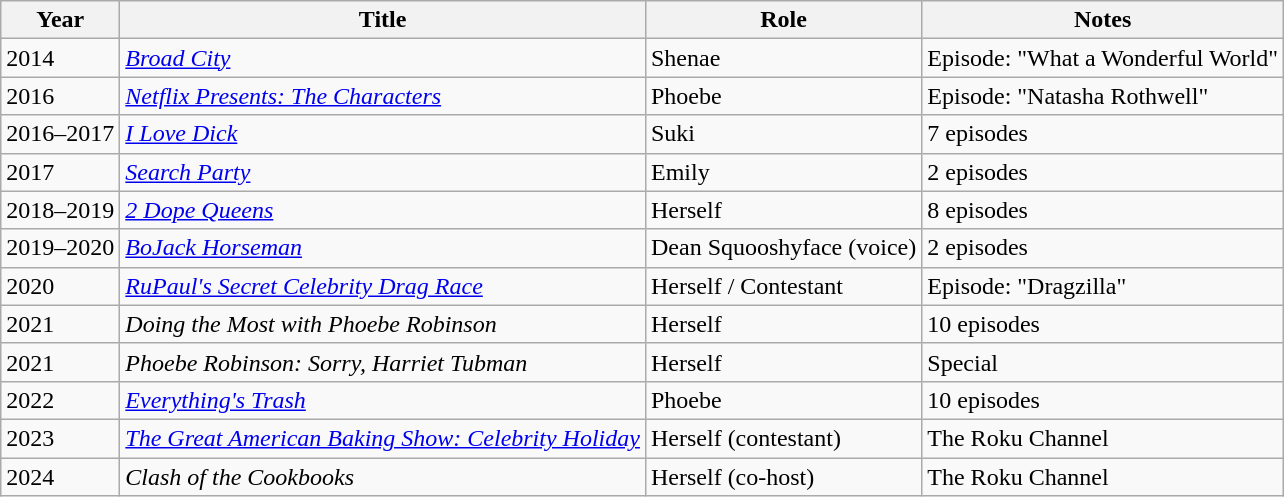<table class="wikitable sortable">
<tr>
<th>Year</th>
<th>Title</th>
<th>Role</th>
<th class="unsortable">Notes</th>
</tr>
<tr>
<td>2014</td>
<td><em><a href='#'>Broad City</a></em></td>
<td>Shenae</td>
<td>Episode: "What a Wonderful World"</td>
</tr>
<tr>
<td>2016</td>
<td><em><a href='#'>Netflix Presents: The Characters</a></em></td>
<td>Phoebe</td>
<td>Episode: "Natasha Rothwell"</td>
</tr>
<tr>
<td>2016–2017</td>
<td><em><a href='#'>I Love Dick</a></em></td>
<td>Suki</td>
<td>7 episodes</td>
</tr>
<tr>
<td>2017</td>
<td><em><a href='#'>Search Party</a></em></td>
<td>Emily</td>
<td>2 episodes</td>
</tr>
<tr>
<td>2018–2019</td>
<td><em><a href='#'>2 Dope Queens</a></em></td>
<td>Herself</td>
<td>8 episodes</td>
</tr>
<tr>
<td>2019–2020</td>
<td><em><a href='#'>BoJack Horseman</a></em></td>
<td>Dean Squooshyface (voice)</td>
<td>2 episodes</td>
</tr>
<tr>
<td>2020</td>
<td><em><a href='#'>RuPaul's Secret Celebrity Drag Race</a></em></td>
<td>Herself / Contestant</td>
<td>Episode: "Dragzilla"</td>
</tr>
<tr>
<td>2021</td>
<td><em>Doing the Most with Phoebe Robinson</em></td>
<td>Herself</td>
<td>10 episodes</td>
</tr>
<tr>
<td>2021</td>
<td><em>Phoebe Robinson: Sorry, Harriet Tubman</em></td>
<td>Herself</td>
<td>Special</td>
</tr>
<tr>
<td>2022</td>
<td><em><a href='#'>Everything's Trash</a></em></td>
<td>Phoebe</td>
<td>10 episodes</td>
</tr>
<tr>
<td>2023</td>
<td><em><a href='#'>The Great American Baking Show: Celebrity Holiday</a></em></td>
<td>Herself (contestant)</td>
<td>The Roku Channel</td>
</tr>
<tr>
<td>2024</td>
<td><em>Clash of the Cookbooks</em></td>
<td>Herself (co-host)</td>
<td>The Roku Channel</td>
</tr>
</table>
